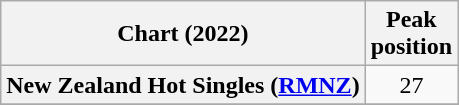<table class="wikitable sortable plainrowheaders" style="text-align:center">
<tr>
<th scope="col">Chart (2022)</th>
<th scope="col">Peak<br>position</th>
</tr>
<tr>
<th scope="row">New Zealand Hot Singles (<a href='#'>RMNZ</a>)</th>
<td>27</td>
</tr>
<tr>
</tr>
</table>
